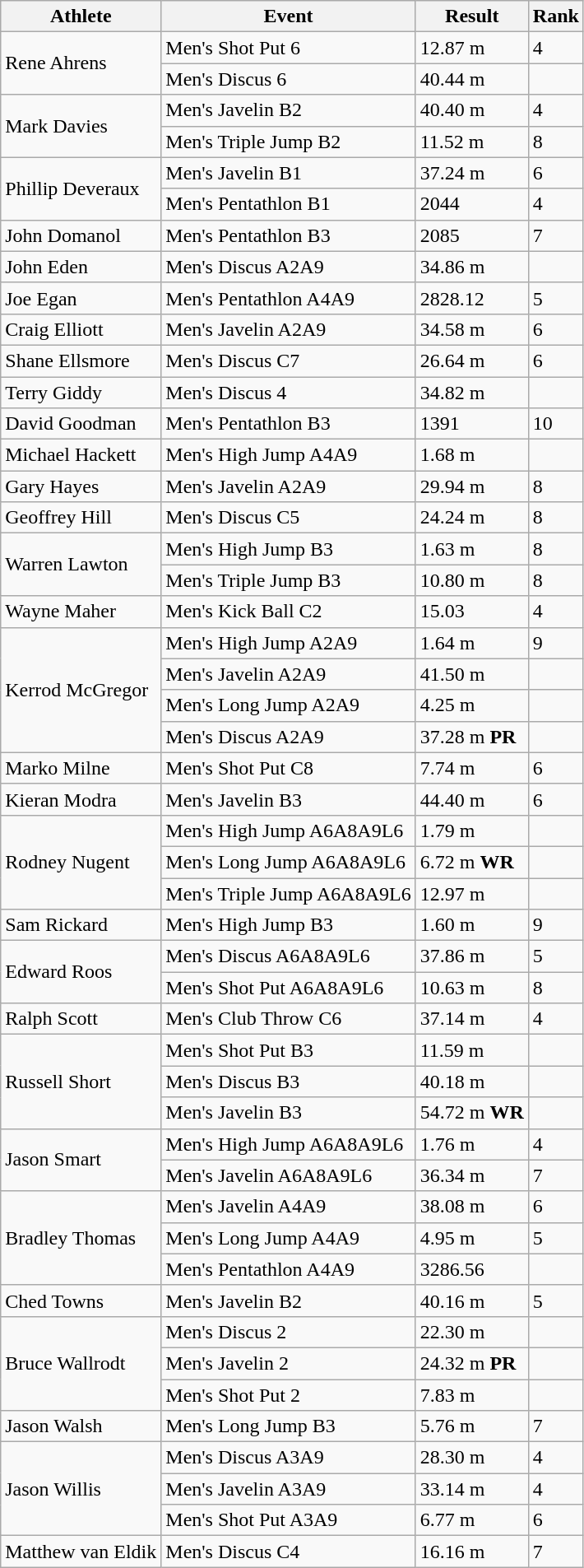<table class="wikitable">
<tr>
<th>Athlete</th>
<th>Event</th>
<th>Result</th>
<th>Rank</th>
</tr>
<tr>
<td rowspan="2">Rene Ahrens</td>
<td>Men's Shot Put 6</td>
<td>12.87 m</td>
<td>4</td>
</tr>
<tr>
<td>Men's Discus 6</td>
<td>40.44 m</td>
<td></td>
</tr>
<tr>
<td rowspan="2">Mark Davies</td>
<td>Men's Javelin B2</td>
<td>40.40 m</td>
<td>4</td>
</tr>
<tr>
<td>Men's Triple Jump B2</td>
<td>11.52 m</td>
<td>8</td>
</tr>
<tr>
<td rowspan="2">Phillip Deveraux</td>
<td>Men's Javelin B1</td>
<td>37.24 m</td>
<td>6</td>
</tr>
<tr>
<td>Men's Pentathlon B1</td>
<td>2044</td>
<td>4</td>
</tr>
<tr>
<td>John Domanol</td>
<td>Men's Pentathlon B3</td>
<td>2085</td>
<td>7</td>
</tr>
<tr>
<td>John Eden</td>
<td>Men's Discus A2A9</td>
<td>34.86 m</td>
<td></td>
</tr>
<tr>
<td>Joe Egan</td>
<td>Men's Pentathlon A4A9</td>
<td>2828.12</td>
<td>5</td>
</tr>
<tr>
<td>Craig Elliott</td>
<td>Men's Javelin A2A9</td>
<td>34.58 m</td>
<td>6</td>
</tr>
<tr>
<td>Shane Ellsmore</td>
<td>Men's Discus C7</td>
<td>26.64 m</td>
<td>6</td>
</tr>
<tr>
<td>Terry Giddy</td>
<td>Men's Discus 4</td>
<td>34.82 m</td>
<td></td>
</tr>
<tr>
<td>David Goodman</td>
<td>Men's Pentathlon B3</td>
<td>1391</td>
<td>10</td>
</tr>
<tr>
<td>Michael Hackett</td>
<td>Men's High Jump A4A9</td>
<td>1.68 m</td>
<td></td>
</tr>
<tr>
<td>Gary Hayes</td>
<td>Men's Javelin A2A9</td>
<td>29.94 m</td>
<td>8</td>
</tr>
<tr>
<td>Geoffrey Hill</td>
<td>Men's Discus C5</td>
<td>24.24 m</td>
<td>8</td>
</tr>
<tr>
<td rowspan="2">Warren Lawton</td>
<td>Men's High Jump B3</td>
<td>1.63 m</td>
<td>8</td>
</tr>
<tr>
<td>Men's Triple Jump B3</td>
<td>10.80 m</td>
<td>8</td>
</tr>
<tr>
<td>Wayne Maher</td>
<td>Men's Kick Ball C2</td>
<td>15.03</td>
<td>4</td>
</tr>
<tr>
<td rowspan="4">Kerrod McGregor</td>
<td>Men's High Jump A2A9</td>
<td>1.64 m</td>
<td>9</td>
</tr>
<tr>
<td>Men's Javelin A2A9</td>
<td>41.50 m</td>
<td></td>
</tr>
<tr>
<td>Men's Long Jump A2A9</td>
<td>4.25 m</td>
<td></td>
</tr>
<tr>
<td>Men's Discus A2A9</td>
<td>37.28 m <strong>PR</strong></td>
<td></td>
</tr>
<tr>
<td>Marko Milne</td>
<td>Men's Shot Put C8</td>
<td>7.74 m</td>
<td>6</td>
</tr>
<tr>
<td>Kieran Modra</td>
<td>Men's Javelin B3</td>
<td>44.40 m</td>
<td>6</td>
</tr>
<tr>
<td rowspan="3">Rodney Nugent</td>
<td>Men's High Jump A6A8A9L6</td>
<td>1.79 m</td>
<td></td>
</tr>
<tr>
<td>Men's Long Jump A6A8A9L6</td>
<td>6.72 m <strong>WR</strong></td>
<td></td>
</tr>
<tr>
<td>Men's Triple Jump A6A8A9L6</td>
<td>12.97 m</td>
<td></td>
</tr>
<tr>
<td>Sam Rickard</td>
<td>Men's High Jump B3</td>
<td>1.60 m</td>
<td>9</td>
</tr>
<tr>
<td rowspan="2">Edward Roos</td>
<td>Men's Discus A6A8A9L6</td>
<td>37.86 m</td>
<td>5</td>
</tr>
<tr>
<td>Men's Shot Put A6A8A9L6</td>
<td>10.63 m</td>
<td>8</td>
</tr>
<tr>
<td>Ralph Scott</td>
<td>Men's Club Throw C6</td>
<td>37.14 m</td>
<td>4</td>
</tr>
<tr>
<td rowspan="3">Russell Short</td>
<td>Men's Shot Put B3</td>
<td>11.59 m</td>
<td></td>
</tr>
<tr>
<td>Men's Discus B3</td>
<td>40.18 m</td>
<td></td>
</tr>
<tr>
<td>Men's Javelin B3</td>
<td>54.72 m <strong>WR</strong></td>
<td></td>
</tr>
<tr>
<td rowspan="2">Jason Smart</td>
<td>Men's High Jump A6A8A9L6</td>
<td>1.76 m</td>
<td>4</td>
</tr>
<tr>
<td>Men's Javelin A6A8A9L6</td>
<td>36.34 m</td>
<td>7</td>
</tr>
<tr>
<td rowspan="3">Bradley Thomas</td>
<td>Men's Javelin A4A9</td>
<td>38.08 m</td>
<td>6</td>
</tr>
<tr>
<td>Men's Long Jump A4A9</td>
<td>4.95 m</td>
<td>5</td>
</tr>
<tr>
<td>Men's Pentathlon A4A9</td>
<td>3286.56</td>
<td></td>
</tr>
<tr>
<td>Ched Towns</td>
<td>Men's Javelin B2</td>
<td>40.16 m</td>
<td>5</td>
</tr>
<tr>
<td rowspan="3">Bruce Wallrodt</td>
<td>Men's Discus 2</td>
<td>22.30 m</td>
<td></td>
</tr>
<tr>
<td>Men's Javelin 2</td>
<td>24.32 m <strong>PR</strong></td>
<td></td>
</tr>
<tr>
<td>Men's Shot Put 2</td>
<td>7.83 m</td>
<td></td>
</tr>
<tr>
<td>Jason Walsh</td>
<td>Men's Long Jump B3</td>
<td>5.76 m</td>
<td>7</td>
</tr>
<tr>
<td rowspan="3">Jason Willis</td>
<td>Men's Discus A3A9</td>
<td>28.30 m</td>
<td>4</td>
</tr>
<tr>
<td>Men's Javelin A3A9</td>
<td>33.14 m</td>
<td>4</td>
</tr>
<tr>
<td>Men's Shot Put A3A9</td>
<td>6.77 m</td>
<td>6</td>
</tr>
<tr>
<td>Matthew van Eldik</td>
<td>Men's Discus C4</td>
<td>16.16 m</td>
<td>7</td>
</tr>
</table>
